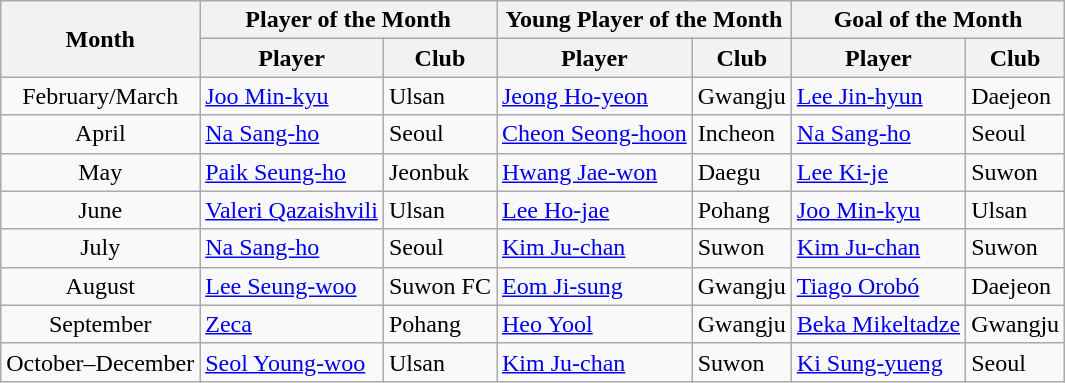<table class="wikitable">
<tr>
<th rowspan="2">Month</th>
<th colspan="2">Player of the Month</th>
<th colspan="2">Young Player of the Month</th>
<th colspan="2">Goal of the Month</th>
</tr>
<tr>
<th>Player</th>
<th>Club</th>
<th>Player</th>
<th>Club</th>
<th>Player</th>
<th>Club</th>
</tr>
<tr>
<td align=center>February/March</td>
<td> <a href='#'>Joo Min-kyu</a></td>
<td>Ulsan</td>
<td> <a href='#'>Jeong Ho-yeon</a></td>
<td>Gwangju</td>
<td> <a href='#'>Lee Jin-hyun</a></td>
<td>Daejeon</td>
</tr>
<tr>
<td align=center>April</td>
<td> <a href='#'>Na Sang-ho</a></td>
<td>Seoul</td>
<td> <a href='#'>Cheon Seong-hoon</a></td>
<td>Incheon</td>
<td> <a href='#'>Na Sang-ho</a></td>
<td>Seoul</td>
</tr>
<tr>
<td align=center>May</td>
<td> <a href='#'>Paik Seung-ho</a></td>
<td>Jeonbuk</td>
<td> <a href='#'>Hwang Jae-won</a></td>
<td>Daegu</td>
<td> <a href='#'>Lee Ki-je</a></td>
<td>Suwon</td>
</tr>
<tr>
<td align=center>June</td>
<td> <a href='#'>Valeri Qazaishvili</a></td>
<td>Ulsan</td>
<td> <a href='#'>Lee Ho-jae</a></td>
<td>Pohang</td>
<td> <a href='#'>Joo Min-kyu</a></td>
<td>Ulsan</td>
</tr>
<tr>
<td align=center>July</td>
<td> <a href='#'>Na Sang-ho</a></td>
<td>Seoul</td>
<td> <a href='#'>Kim Ju-chan</a></td>
<td>Suwon</td>
<td> <a href='#'>Kim Ju-chan</a></td>
<td>Suwon</td>
</tr>
<tr>
<td align=center>August</td>
<td> <a href='#'>Lee Seung-woo</a></td>
<td>Suwon FC</td>
<td> <a href='#'>Eom Ji-sung</a></td>
<td>Gwangju</td>
<td> <a href='#'>Tiago Orobó</a></td>
<td>Daejeon</td>
</tr>
<tr>
<td align=center>September</td>
<td> <a href='#'>Zeca</a></td>
<td>Pohang</td>
<td> <a href='#'>Heo Yool</a></td>
<td>Gwangju</td>
<td> <a href='#'>Beka Mikeltadze</a></td>
<td>Gwangju</td>
</tr>
<tr>
<td align=center>October–December</td>
<td> <a href='#'>Seol Young-woo</a></td>
<td>Ulsan</td>
<td> <a href='#'>Kim Ju-chan</a></td>
<td>Suwon</td>
<td> <a href='#'>Ki Sung-yueng</a></td>
<td>Seoul</td>
</tr>
</table>
